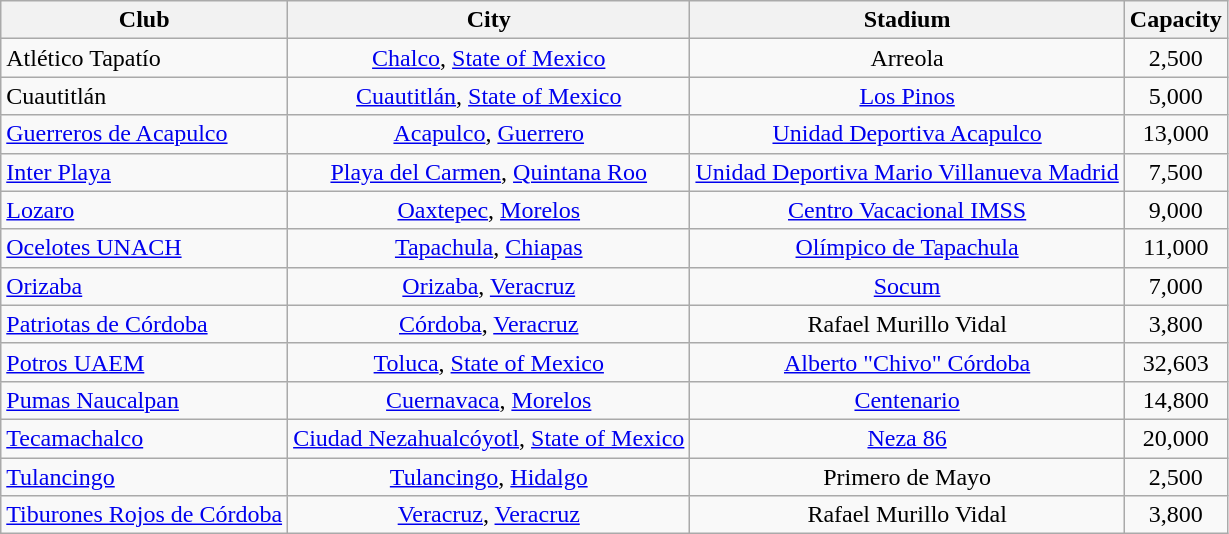<table class="wikitable sortable" style="text-align: center;">
<tr>
<th>Club</th>
<th>City</th>
<th>Stadium</th>
<th>Capacity</th>
</tr>
<tr>
<td align="left">Atlético Tapatío</td>
<td><a href='#'>Chalco</a>, <a href='#'>State of Mexico</a></td>
<td>Arreola</td>
<td>2,500</td>
</tr>
<tr>
<td align="left">Cuautitlán</td>
<td><a href='#'>Cuautitlán</a>, <a href='#'>State of Mexico</a></td>
<td><a href='#'>Los Pinos</a></td>
<td>5,000</td>
</tr>
<tr>
<td align="left"><a href='#'>Guerreros de Acapulco</a></td>
<td><a href='#'>Acapulco</a>, <a href='#'>Guerrero</a></td>
<td><a href='#'>Unidad Deportiva Acapulco</a></td>
<td>13,000</td>
</tr>
<tr>
<td align="left"><a href='#'>Inter Playa</a></td>
<td><a href='#'>Playa del Carmen</a>, <a href='#'>Quintana Roo</a></td>
<td><a href='#'>Unidad Deportiva Mario Villanueva Madrid</a></td>
<td>7,500</td>
</tr>
<tr>
<td align="left"><a href='#'>Lozaro</a></td>
<td><a href='#'>Oaxtepec</a>, <a href='#'>Morelos</a></td>
<td><a href='#'>Centro Vacacional IMSS</a></td>
<td>9,000</td>
</tr>
<tr>
<td align="left"><a href='#'>Ocelotes UNACH</a></td>
<td><a href='#'>Tapachula</a>, <a href='#'>Chiapas</a></td>
<td><a href='#'>Olímpico de Tapachula</a></td>
<td>11,000</td>
</tr>
<tr>
<td align="left"><a href='#'>Orizaba</a></td>
<td><a href='#'>Orizaba</a>, <a href='#'>Veracruz</a></td>
<td><a href='#'>Socum</a></td>
<td>7,000</td>
</tr>
<tr>
<td align="left"><a href='#'>Patriotas de Córdoba</a></td>
<td><a href='#'>Córdoba</a>, <a href='#'>Veracruz</a></td>
<td>Rafael Murillo Vidal</td>
<td>3,800</td>
</tr>
<tr>
<td align="left"><a href='#'>Potros UAEM</a></td>
<td><a href='#'>Toluca</a>, <a href='#'>State of Mexico</a></td>
<td><a href='#'>Alberto "Chivo" Córdoba</a></td>
<td>32,603</td>
</tr>
<tr>
<td align="left"><a href='#'>Pumas Naucalpan</a></td>
<td><a href='#'>Cuernavaca</a>, <a href='#'>Morelos</a></td>
<td><a href='#'>Centenario</a></td>
<td>14,800</td>
</tr>
<tr>
<td align="left"><a href='#'>Tecamachalco</a></td>
<td><a href='#'>Ciudad Nezahualcóyotl</a>, <a href='#'>State of Mexico</a></td>
<td><a href='#'>Neza 86</a></td>
<td>20,000</td>
</tr>
<tr>
<td align="left"><a href='#'>Tulancingo</a></td>
<td><a href='#'>Tulancingo</a>, <a href='#'>Hidalgo</a></td>
<td>Primero de Mayo</td>
<td>2,500</td>
</tr>
<tr>
<td align="left"><a href='#'>Tiburones Rojos de Córdoba</a></td>
<td><a href='#'>Veracruz</a>, <a href='#'>Veracruz</a></td>
<td>Rafael Murillo Vidal</td>
<td>3,800</td>
</tr>
</table>
